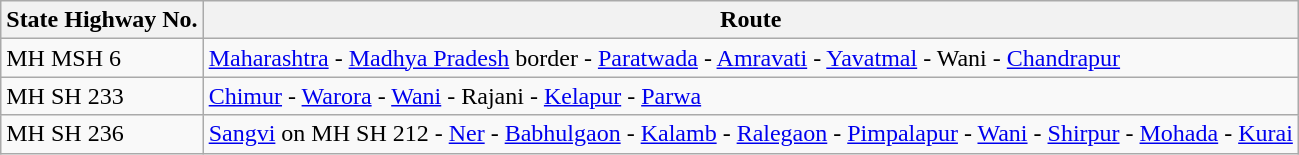<table class="wikitable">
<tr>
<th>State Highway No.</th>
<th>Route</th>
</tr>
<tr>
<td> MH MSH 6</td>
<td><a href='#'>Maharashtra</a> - <a href='#'>Madhya Pradesh</a> border - <a href='#'>Paratwada</a> - <a href='#'>Amravati</a> - <a href='#'>Yavatmal</a> - Wani - <a href='#'>Chandrapur</a></td>
</tr>
<tr>
<td>MH SH 233</td>
<td><a href='#'>Chimur</a> - <a href='#'>Warora</a> - <a href='#'>Wani</a> - Rajani - <a href='#'>Kelapur</a> - <a href='#'>Parwa</a></td>
</tr>
<tr>
<td>MH SH 236</td>
<td><a href='#'>Sangvi</a> on MH SH 212 - <a href='#'>Ner</a> - <a href='#'>Babhulgaon</a> - <a href='#'>Kalamb</a> - <a href='#'>Ralegaon</a> - <a href='#'>Pimpalapur</a> - <a href='#'>Wani</a> - <a href='#'>Shirpur</a> - <a href='#'>Mohada</a> - <a href='#'>Kurai</a></td>
</tr>
</table>
